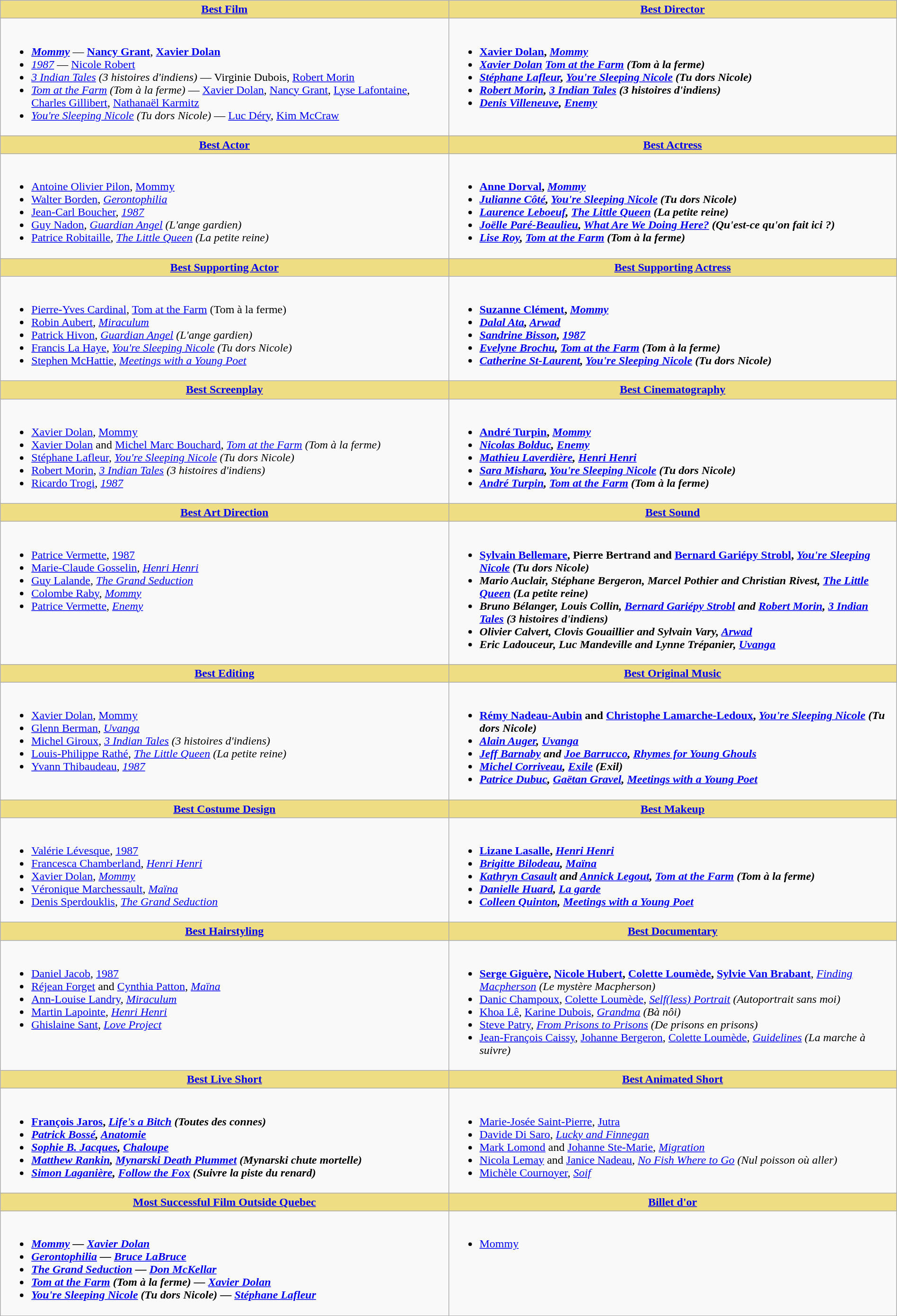<table class=wikitable width="100%">
<tr>
<th style="background:#EEDD82; width:50%"><a href='#'>Best Film</a></th>
<th style="background:#EEDD82; width:50%"><a href='#'>Best Director</a></th>
</tr>
<tr>
<td valign="top"><br><ul><li> <strong><em><a href='#'>Mommy</a></em></strong> — <strong><a href='#'>Nancy Grant</a></strong>, <strong><a href='#'>Xavier Dolan</a></strong></li><li><em><a href='#'>1987</a></em> — <a href='#'>Nicole Robert</a></li><li><em><a href='#'>3 Indian Tales</a> (3 histoires d'indiens)</em> — Virginie Dubois, <a href='#'>Robert Morin</a></li><li><em><a href='#'>Tom at the Farm</a> (Tom à la ferme)</em> — <a href='#'>Xavier Dolan</a>, <a href='#'>Nancy Grant</a>, <a href='#'>Lyse Lafontaine</a>, <a href='#'>Charles Gillibert</a>, <a href='#'>Nathanaël Karmitz</a></li><li><em><a href='#'>You're Sleeping Nicole</a> (Tu dors Nicole)</em> — <a href='#'>Luc Déry</a>, <a href='#'>Kim McCraw</a></li></ul></td>
<td valign="top"><br><ul><li> <strong><a href='#'>Xavier Dolan</a>, <em><a href='#'>Mommy</a><strong><em></li><li><a href='#'>Xavier Dolan</a> </em><a href='#'>Tom at the Farm</a> (Tom à la ferme)<em></li><li><a href='#'>Stéphane Lafleur</a>, </em><a href='#'>You're Sleeping Nicole</a> (Tu dors Nicole)<em></li><li><a href='#'>Robert Morin</a>, </em><a href='#'>3 Indian Tales</a> (3 histoires d'indiens)<em></li><li><a href='#'>Denis Villeneuve</a>, </em><a href='#'>Enemy</a><em></li></ul></td>
</tr>
<tr>
<th style="background:#EEDD82; width:50%"><a href='#'>Best Actor</a></th>
<th style="background:#EEDD82; width:50%"><a href='#'>Best Actress</a></th>
</tr>
<tr>
<td valign="top"><br><ul><li> </strong><a href='#'>Antoine Olivier Pilon</a>, </em><a href='#'>Mommy</a></em></strong></li><li><a href='#'>Walter Borden</a>, <em><a href='#'>Gerontophilia</a></em></li><li><a href='#'>Jean-Carl Boucher</a>, <em><a href='#'>1987</a></em></li><li><a href='#'>Guy Nadon</a>, <em><a href='#'>Guardian Angel</a> (L'ange gardien)</em></li><li><a href='#'>Patrice Robitaille</a>, <em><a href='#'>The Little Queen</a> (La petite reine)</em></li></ul></td>
<td valign="top"><br><ul><li> <strong><a href='#'>Anne Dorval</a>, <em><a href='#'>Mommy</a><strong><em></li><li><a href='#'>Julianne Côté</a>, </em><a href='#'>You're Sleeping Nicole</a> (Tu dors Nicole)<em></li><li><a href='#'>Laurence Leboeuf</a>, </em><a href='#'>The Little Queen</a> (La petite reine)<em></li><li><a href='#'>Joëlle Paré-Beaulieu</a>, </em><a href='#'>What Are We Doing Here?</a> (Qu'est-ce qu'on fait ici ?)<em></li><li><a href='#'>Lise Roy</a>, </em><a href='#'>Tom at the Farm</a> (Tom à la ferme)<em></li></ul></td>
</tr>
<tr>
<th style="background:#EEDD82; width:50%"><a href='#'>Best Supporting Actor</a></th>
<th style="background:#EEDD82; width:50%"><a href='#'>Best Supporting Actress</a></th>
</tr>
<tr>
<td valign="top"><br><ul><li> </strong><a href='#'>Pierre-Yves Cardinal</a>, </em><a href='#'>Tom at the Farm</a> (Tom à la ferme)</em></strong></li><li><a href='#'>Robin Aubert</a>, <em><a href='#'>Miraculum</a></em></li><li><a href='#'>Patrick Hivon</a>, <em><a href='#'>Guardian Angel</a> (L'ange gardien)</em></li><li><a href='#'>Francis La Haye</a>, <em><a href='#'>You're Sleeping Nicole</a> (Tu dors Nicole)</em></li><li><a href='#'>Stephen McHattie</a>, <em><a href='#'>Meetings with a Young Poet</a></em></li></ul></td>
<td valign="top"><br><ul><li> <strong><a href='#'>Suzanne Clément</a>, <em><a href='#'>Mommy</a><strong><em></li><li><a href='#'>Dalal Ata</a>, </em><a href='#'>Arwad</a><em></li><li><a href='#'>Sandrine Bisson</a>, </em><a href='#'>1987</a><em></li><li><a href='#'>Evelyne Brochu</a>, </em><a href='#'>Tom at the Farm</a> (Tom à la ferme)<em></li><li><a href='#'>Catherine St-Laurent</a>, </em><a href='#'>You're Sleeping Nicole</a> (Tu dors Nicole)<em></li></ul></td>
</tr>
<tr>
<th style="background:#EEDD82; width:50%"><a href='#'>Best Screenplay</a></th>
<th style="background:#EEDD82; width:50%"><a href='#'>Best Cinematography</a></th>
</tr>
<tr>
<td valign="top"><br><ul><li> </strong><a href='#'>Xavier Dolan</a>, </em><a href='#'>Mommy</a></em></strong></li><li><a href='#'>Xavier Dolan</a> and <a href='#'>Michel Marc Bouchard</a>, <em><a href='#'>Tom at the Farm</a> (Tom à la ferme)</em></li><li><a href='#'>Stéphane Lafleur</a>, <em><a href='#'>You're Sleeping Nicole</a> (Tu dors Nicole)</em></li><li><a href='#'>Robert Morin</a>, <em><a href='#'>3 Indian Tales</a> (3 histoires d'indiens)</em></li><li><a href='#'>Ricardo Trogi</a>, <em><a href='#'>1987</a></em></li></ul></td>
<td valign="top"><br><ul><li> <strong><a href='#'>André Turpin</a>, <em><a href='#'>Mommy</a><strong><em></li><li><a href='#'>Nicolas Bolduc</a>, </em><a href='#'>Enemy</a><em></li><li><a href='#'>Mathieu Laverdière</a>, </em><a href='#'>Henri Henri</a><em></li><li><a href='#'>Sara Mishara</a>, </em><a href='#'>You're Sleeping Nicole</a> (Tu dors Nicole)<em></li><li><a href='#'>André Turpin</a>, </em><a href='#'>Tom at the Farm</a> (Tom à la ferme)<em></li></ul></td>
</tr>
<tr>
<th style="background:#EEDD82; width:50%"><a href='#'>Best Art Direction</a></th>
<th style="background:#EEDD82; width:50%"><a href='#'>Best Sound</a></th>
</tr>
<tr>
<td valign="top"><br><ul><li> </strong><a href='#'>Patrice Vermette</a>, </em><a href='#'>1987</a></em></strong></li><li><a href='#'>Marie-Claude Gosselin</a>, <em><a href='#'>Henri Henri</a></em></li><li><a href='#'>Guy Lalande</a>, <em><a href='#'>The Grand Seduction</a></em></li><li><a href='#'>Colombe Raby</a>, <em><a href='#'>Mommy</a></em></li><li><a href='#'>Patrice Vermette</a>, <em><a href='#'>Enemy</a></em></li></ul></td>
<td valign="top"><br><ul><li> <strong><a href='#'>Sylvain Bellemare</a>, Pierre Bertrand and <a href='#'>Bernard Gariépy Strobl</a>, <em><a href='#'>You're Sleeping Nicole</a> (Tu dors Nicole)<strong><em></li><li>Mario Auclair, Stéphane Bergeron, Marcel Pothier and Christian Rivest, </em><a href='#'>The Little Queen</a> (La petite reine)<em></li><li>Bruno Bélanger, Louis Collin, <a href='#'>Bernard Gariépy Strobl</a> and <a href='#'>Robert Morin</a>, </em><a href='#'>3 Indian Tales</a> (3 histoires d'indiens)<em></li><li>Olivier Calvert, Clovis Gouaillier and Sylvain Vary, </em><a href='#'>Arwad</a><em></li><li>Eric Ladouceur, Luc Mandeville and Lynne Trépanier, </em><a href='#'>Uvanga</a><em></li></ul></td>
</tr>
<tr>
<th style="background:#EEDD82; width:50%"><a href='#'>Best Editing</a></th>
<th style="background:#EEDD82; width:50%"><a href='#'>Best Original Music</a></th>
</tr>
<tr>
<td valign="top"><br><ul><li> </strong><a href='#'>Xavier Dolan</a>, </em><a href='#'>Mommy</a></em></strong></li><li><a href='#'>Glenn Berman</a>, <em><a href='#'>Uvanga</a></em></li><li><a href='#'>Michel Giroux</a>, <em><a href='#'>3 Indian Tales</a> (3 histoires d'indiens)</em></li><li><a href='#'>Louis-Philippe Rathé</a>, <em><a href='#'>The Little Queen</a> (La petite reine)</em></li><li><a href='#'>Yvann Thibaudeau</a>, <em><a href='#'>1987</a></em></li></ul></td>
<td valign="top"><br><ul><li> <strong><a href='#'>Rémy Nadeau-Aubin</a> and <a href='#'>Christophe Lamarche-Ledoux</a>, <em><a href='#'>You're Sleeping Nicole</a> (Tu dors Nicole)<strong><em></li><li><a href='#'>Alain Auger</a>, </em><a href='#'>Uvanga</a><em></li><li><a href='#'>Jeff Barnaby</a> and <a href='#'>Joe Barrucco</a>, </em><a href='#'>Rhymes for Young Ghouls</a><em></li><li><a href='#'>Michel Corriveau</a>, </em><a href='#'>Exile</a> (Exil)<em></li><li><a href='#'>Patrice Dubuc</a>, <a href='#'>Gaëtan Gravel</a>, </em><a href='#'>Meetings with a Young Poet</a><em></li></ul></td>
</tr>
<tr>
<th style="background:#EEDD82; width:50%"><a href='#'>Best Costume Design</a></th>
<th style="background:#EEDD82; width:50%"><a href='#'>Best Makeup</a></th>
</tr>
<tr>
<td valign="top"><br><ul><li> </strong><a href='#'>Valérie Lévesque</a>, </em><a href='#'>1987</a></em></strong></li><li><a href='#'>Francesca Chamberland</a>, <em><a href='#'>Henri Henri</a></em></li><li><a href='#'>Xavier Dolan</a>, <em><a href='#'>Mommy</a></em></li><li><a href='#'>Véronique Marchessault</a>, <em><a href='#'>Maïna</a></em></li><li><a href='#'>Denis Sperdouklis</a>, <em><a href='#'>The Grand Seduction</a></em></li></ul></td>
<td valign="top"><br><ul><li> <strong><a href='#'>Lizane Lasalle</a>, <em><a href='#'>Henri Henri</a><strong><em></li><li><a href='#'>Brigitte Bilodeau</a>, </em><a href='#'>Maïna</a><em></li><li><a href='#'>Kathryn Casault</a> and <a href='#'>Annick Legout</a>, </em><a href='#'>Tom at the Farm</a> (Tom à la ferme)<em></li><li><a href='#'>Danielle Huard</a>, </em><a href='#'>La garde</a><em></li><li><a href='#'>Colleen Quinton</a>, </em><a href='#'>Meetings with a Young Poet</a><em></li></ul></td>
</tr>
<tr>
<th style="background:#EEDD82; width:50%"><a href='#'>Best Hairstyling</a></th>
<th style="background:#EEDD82; width:50%"><a href='#'>Best Documentary</a></th>
</tr>
<tr>
<td valign="top"><br><ul><li> </strong><a href='#'>Daniel Jacob</a>, </em><a href='#'>1987</a></em></strong></li><li><a href='#'>Réjean Forget</a> and <a href='#'>Cynthia Patton</a>, <em><a href='#'>Maïna</a></em></li><li><a href='#'>Ann-Louise Landry</a>, <em><a href='#'>Miraculum</a></em></li><li><a href='#'>Martin Lapointe</a>, <em><a href='#'>Henri Henri</a></em></li><li><a href='#'>Ghislaine Sant</a>, <em><a href='#'>Love Project</a></em></li></ul></td>
<td valign="top"><br><ul><li> <strong><a href='#'>Serge Giguère</a>, <a href='#'>Nicole Hubert</a>, <a href='#'>Colette Loumède</a>, <a href='#'>Sylvie Van Brabant</a></strong>, <em><a href='#'>Finding Macpherson</a> (Le mystère Macpherson)</em></li><li><a href='#'>Danic Champoux</a>, <a href='#'>Colette Loumède</a>, <em><a href='#'>Self(less) Portrait</a> (Autoportrait sans moi)</em></li><li><a href='#'>Khoa Lê</a>, <a href='#'>Karine Dubois</a>, <em><a href='#'>Grandma</a> (Bà nôi)</em></li><li><a href='#'>Steve Patry</a>, <em><a href='#'>From Prisons to Prisons</a> (De prisons en prisons)</em></li><li><a href='#'>Jean-François Caissy</a>, <a href='#'>Johanne Bergeron</a>, <a href='#'>Colette Loumède</a>, <em><a href='#'>Guidelines</a> (La marche à suivre)</em></li></ul></td>
</tr>
<tr>
<th style="background:#EEDD82; width:50%"><a href='#'>Best Live Short</a></th>
<th style="background:#EEDD82; width:50%"><a href='#'>Best Animated Short</a></th>
</tr>
<tr>
<td valign="top"><br><ul><li> <strong><a href='#'>François Jaros</a>, <em><a href='#'>Life's a Bitch</a> (Toutes des connes)<strong><em></li><li><a href='#'>Patrick Bossé</a>, </em><a href='#'>Anatomie</a><em></li><li><a href='#'>Sophie B. Jacques</a>, </em><a href='#'>Chaloupe</a><em></li><li><a href='#'>Matthew Rankin</a>, </em><a href='#'>Mynarski Death Plummet</a> (Mynarski chute mortelle)<em></li><li><a href='#'>Simon Laganière</a>, </em><a href='#'>Follow the Fox</a> (Suivre la piste du renard)<em></li></ul></td>
<td valign="top"><br><ul><li> </strong><a href='#'>Marie-Josée Saint-Pierre</a>, </em><a href='#'>Jutra</a></em></strong></li><li><a href='#'>Davide Di Saro</a>, <em><a href='#'>Lucky and Finnegan</a></em></li><li><a href='#'>Mark Lomond</a> and <a href='#'>Johanne Ste-Marie</a>, <em><a href='#'>Migration</a></em></li><li><a href='#'>Nicola Lemay</a> and <a href='#'>Janice Nadeau</a>, <em><a href='#'>No Fish Where to Go</a> (Nul poisson où aller)</em></li><li><a href='#'>Michèle Cournoyer</a>, <em><a href='#'>Soif</a></em></li></ul></td>
</tr>
<tr>
<th style="background:#EEDD82; width:50%"><a href='#'>Most Successful Film Outside Quebec</a></th>
<th style="background:#EEDD82; width:50%"><a href='#'>Billet d'or</a></th>
</tr>
<tr>
<td valign="top"><br><ul><li> <strong><em><a href='#'>Mommy</a><em> — <a href='#'>Xavier Dolan</a><strong></li><li></em><a href='#'>Gerontophilia</a><em> — <a href='#'>Bruce LaBruce</a></li><li></em><a href='#'>The Grand Seduction</a><em> — <a href='#'>Don McKellar</a></li><li></em><a href='#'>Tom at the Farm</a> (Tom à la ferme)<em> — <a href='#'>Xavier Dolan</a></li><li></em><a href='#'>You're Sleeping Nicole</a> (Tu dors Nicole)<em> — <a href='#'>Stéphane Lafleur</a></li></ul></td>
<td valign="top"><br><ul><li> </em></strong><a href='#'>Mommy</a><strong><em></li></ul></td>
</tr>
</table>
